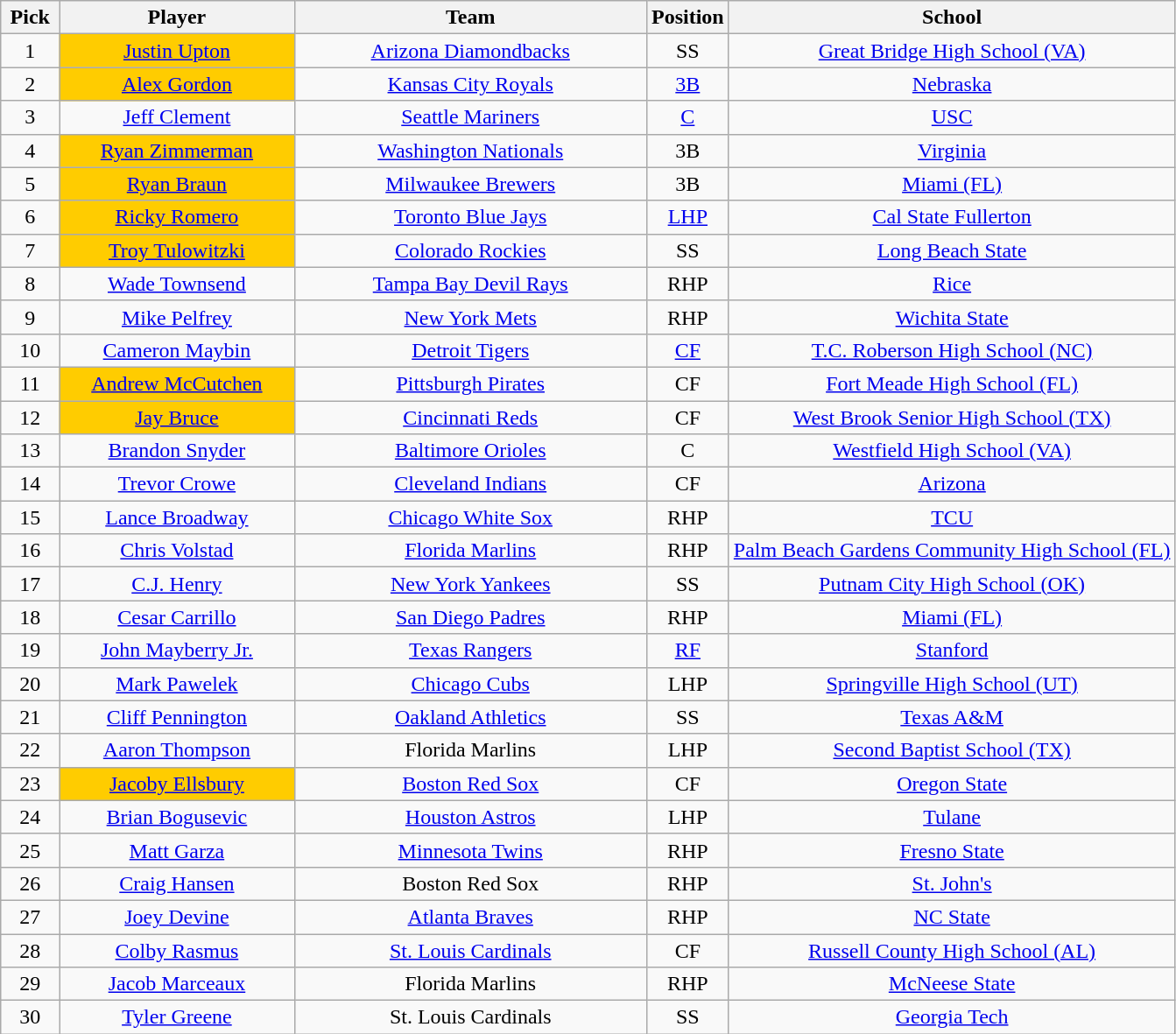<table class="wikitable" style="text-align:center">
<tr>
<th width="5%">Pick</th>
<th width="20%">Player</th>
<th width="30%">Team</th>
<th width="7%">Position</th>
<th width="38%">School</th>
</tr>
<tr>
<td>1</td>
<td bgcolor="#FFCC00"><a href='#'>Justin Upton</a></td>
<td><a href='#'>Arizona Diamondbacks</a></td>
<td>SS</td>
<td><a href='#'>Great Bridge High School (VA)</a></td>
</tr>
<tr>
<td>2</td>
<td bgcolor="#FFCC00"><a href='#'>Alex Gordon</a></td>
<td><a href='#'>Kansas City Royals</a></td>
<td><a href='#'>3B</a></td>
<td><a href='#'>Nebraska</a></td>
</tr>
<tr>
<td>3</td>
<td><a href='#'>Jeff Clement</a></td>
<td><a href='#'>Seattle Mariners</a></td>
<td><a href='#'>C</a></td>
<td><a href='#'>USC</a></td>
</tr>
<tr>
<td>4</td>
<td bgcolor="#FFCC00"><a href='#'>Ryan Zimmerman</a></td>
<td><a href='#'>Washington Nationals</a></td>
<td>3B</td>
<td><a href='#'>Virginia</a></td>
</tr>
<tr>
<td>5</td>
<td bgcolor="#FFCC00"><a href='#'>Ryan Braun</a></td>
<td><a href='#'>Milwaukee Brewers</a></td>
<td>3B</td>
<td><a href='#'>Miami (FL)</a></td>
</tr>
<tr>
<td>6</td>
<td bgcolor="#FFCC00"><a href='#'>Ricky Romero</a></td>
<td><a href='#'>Toronto Blue Jays</a></td>
<td><a href='#'>LHP</a></td>
<td><a href='#'>Cal State Fullerton</a></td>
</tr>
<tr>
<td>7</td>
<td bgcolor="#FFCC00"><a href='#'>Troy Tulowitzki</a></td>
<td><a href='#'>Colorado Rockies</a></td>
<td>SS</td>
<td><a href='#'>Long Beach State</a></td>
</tr>
<tr>
<td>8</td>
<td><a href='#'>Wade Townsend</a></td>
<td><a href='#'>Tampa Bay Devil Rays</a></td>
<td>RHP</td>
<td><a href='#'>Rice</a></td>
</tr>
<tr>
<td>9</td>
<td><a href='#'>Mike Pelfrey</a></td>
<td><a href='#'>New York Mets</a></td>
<td>RHP</td>
<td><a href='#'>Wichita State</a></td>
</tr>
<tr>
<td>10</td>
<td><a href='#'>Cameron Maybin</a></td>
<td><a href='#'>Detroit Tigers</a></td>
<td><a href='#'>CF</a></td>
<td><a href='#'>T.C. Roberson High School (NC)</a></td>
</tr>
<tr>
<td>11</td>
<td bgcolor="#FFCC00"><a href='#'>Andrew McCutchen</a></td>
<td><a href='#'>Pittsburgh Pirates</a></td>
<td>CF</td>
<td><a href='#'>Fort Meade High School (FL)</a></td>
</tr>
<tr>
<td>12</td>
<td bgcolor="#FFCC00"><a href='#'>Jay Bruce</a></td>
<td><a href='#'>Cincinnati Reds</a></td>
<td>CF</td>
<td><a href='#'>West Brook Senior High School (TX)</a></td>
</tr>
<tr>
<td>13</td>
<td><a href='#'>Brandon Snyder</a></td>
<td><a href='#'>Baltimore Orioles</a></td>
<td>C</td>
<td><a href='#'>Westfield High School (VA)</a></td>
</tr>
<tr>
<td>14</td>
<td><a href='#'>Trevor Crowe</a></td>
<td><a href='#'>Cleveland Indians</a></td>
<td>CF</td>
<td><a href='#'>Arizona</a></td>
</tr>
<tr>
<td>15</td>
<td><a href='#'>Lance Broadway</a></td>
<td><a href='#'>Chicago White Sox</a></td>
<td>RHP</td>
<td><a href='#'>TCU</a></td>
</tr>
<tr>
<td>16</td>
<td><a href='#'>Chris Volstad</a></td>
<td><a href='#'>Florida Marlins</a></td>
<td>RHP</td>
<td><a href='#'>Palm Beach Gardens Community High School (FL)</a></td>
</tr>
<tr>
<td>17</td>
<td><a href='#'>C.J. Henry</a></td>
<td><a href='#'>New York Yankees</a></td>
<td>SS</td>
<td><a href='#'>Putnam City High School (OK)</a></td>
</tr>
<tr>
<td>18</td>
<td><a href='#'>Cesar Carrillo</a></td>
<td><a href='#'>San Diego Padres</a></td>
<td>RHP</td>
<td><a href='#'>Miami (FL)</a></td>
</tr>
<tr>
<td>19</td>
<td><a href='#'>John Mayberry Jr.</a></td>
<td><a href='#'>Texas Rangers</a></td>
<td><a href='#'>RF</a></td>
<td><a href='#'>Stanford</a></td>
</tr>
<tr>
<td>20</td>
<td><a href='#'>Mark Pawelek</a></td>
<td><a href='#'>Chicago Cubs</a></td>
<td>LHP</td>
<td><a href='#'>Springville High School (UT)</a></td>
</tr>
<tr>
<td>21</td>
<td><a href='#'>Cliff Pennington</a></td>
<td><a href='#'>Oakland Athletics</a></td>
<td>SS</td>
<td><a href='#'>Texas A&M</a></td>
</tr>
<tr>
<td>22</td>
<td><a href='#'>Aaron Thompson</a></td>
<td>Florida Marlins</td>
<td>LHP</td>
<td><a href='#'>Second Baptist School (TX)</a></td>
</tr>
<tr>
<td>23</td>
<td bgcolor="#FFCC00"><a href='#'>Jacoby Ellsbury</a></td>
<td><a href='#'>Boston Red Sox</a></td>
<td>CF</td>
<td><a href='#'>Oregon State</a></td>
</tr>
<tr>
<td>24</td>
<td><a href='#'>Brian Bogusevic</a></td>
<td><a href='#'>Houston Astros</a></td>
<td>LHP</td>
<td><a href='#'>Tulane</a></td>
</tr>
<tr>
<td>25</td>
<td><a href='#'>Matt Garza</a></td>
<td><a href='#'>Minnesota Twins</a></td>
<td>RHP</td>
<td><a href='#'>Fresno State</a></td>
</tr>
<tr>
<td>26</td>
<td><a href='#'>Craig Hansen</a></td>
<td>Boston Red Sox</td>
<td>RHP</td>
<td><a href='#'>St. John's</a></td>
</tr>
<tr>
<td>27</td>
<td><a href='#'>Joey Devine</a></td>
<td><a href='#'>Atlanta Braves</a></td>
<td>RHP</td>
<td><a href='#'>NC State</a></td>
</tr>
<tr>
<td>28</td>
<td><a href='#'>Colby Rasmus</a></td>
<td><a href='#'>St. Louis Cardinals</a></td>
<td>CF</td>
<td><a href='#'>Russell County High School (AL)</a></td>
</tr>
<tr>
<td>29</td>
<td><a href='#'>Jacob Marceaux</a></td>
<td>Florida Marlins</td>
<td>RHP</td>
<td><a href='#'>McNeese State</a></td>
</tr>
<tr>
<td>30</td>
<td><a href='#'>Tyler Greene</a></td>
<td>St. Louis Cardinals</td>
<td>SS</td>
<td><a href='#'>Georgia Tech</a></td>
</tr>
</table>
